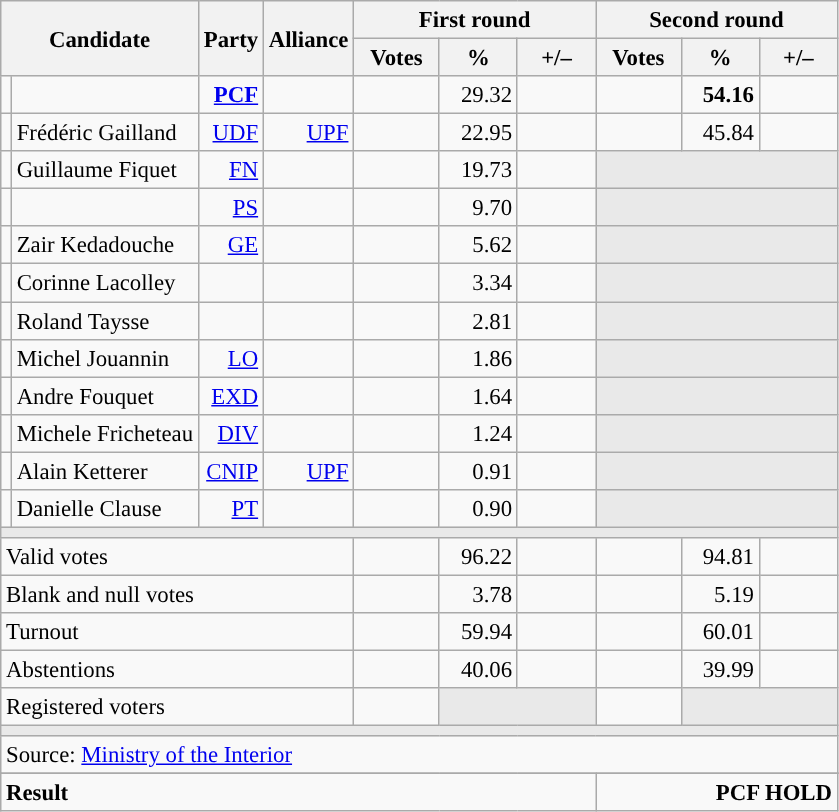<table class="wikitable" style="text-align:right;font-size:95%;">
<tr>
<th rowspan="2" colspan="2">Candidate</th>
<th rowspan="2">Party</th>
<th rowspan="2">Alliance</th>
<th colspan="3">First round</th>
<th colspan="3">Second round</th>
</tr>
<tr>
<th style="width:50px;">Votes</th>
<th style="width:45px;">%</th>
<th style="width:45px;">+/–</th>
<th style="width:50px;">Votes</th>
<th style="width:45px;">%</th>
<th style="width:45px;">+/–</th>
</tr>
<tr>
<td style="color:inherit;background:"></td>
<td style="text-align:left;"><strong></strong></td>
<td><a href='#'><strong>PCF</strong></a> </td>
<td></td>
<td></td>
<td>29.32</td>
<td></td>
<td><strong></strong></td>
<td><strong>54.16</strong></td>
<td></td>
</tr>
<tr>
<td style="color:inherit;background:"></td>
<td style="text-align:left;">Frédéric Gailland</td>
<td><a href='#'>UDF</a> </td>
<td><a href='#'>UPF</a> </td>
<td></td>
<td>22.95</td>
<td></td>
<td></td>
<td>45.84</td>
<td></td>
</tr>
<tr>
<td style="color:inherit;background:"></td>
<td style="text-align:left;">Guillaume Fiquet</td>
<td><a href='#'>FN</a></td>
<td></td>
<td></td>
<td>19.73</td>
<td></td>
<td colspan="3" style="background:#E9E9E9;"></td>
</tr>
<tr>
<td style="color:inherit;background:"></td>
<td style="text-align:left;"></td>
<td><a href='#'>PS</a></td>
<td></td>
<td></td>
<td>9.70</td>
<td></td>
<td colspan="3" style="background:#E9E9E9;"></td>
</tr>
<tr>
<td style="color:inherit;background:"></td>
<td style="text-align:left;">Zair Kedadouche</td>
<td><a href='#'>GE</a></td>
<td></td>
<td></td>
<td>5.62</td>
<td></td>
<td colspan="3" style="background:#E9E9E9;"></td>
</tr>
<tr>
<td style="color:inherit;background:"></td>
<td style="text-align:left;">Corinne Lacolley</td>
<td></td>
<td></td>
<td></td>
<td>3.34</td>
<td></td>
<td colspan="3" style="background:#E9E9E9;"></td>
</tr>
<tr>
<td style="color:inherit;background:"></td>
<td style="text-align:left;">Roland Taysse</td>
<td></td>
<td></td>
<td></td>
<td>2.81</td>
<td></td>
<td colspan="3" style="background:#E9E9E9;"></td>
</tr>
<tr>
<td style="color:inherit;background:"></td>
<td style="text-align:left;">Michel Jouannin</td>
<td><a href='#'>LO</a></td>
<td></td>
<td></td>
<td>1.86</td>
<td></td>
<td colspan="3" style="background:#E9E9E9;"></td>
</tr>
<tr>
<td style="color:inherit;background:"></td>
<td style="text-align:left;">Andre Fouquet</td>
<td><a href='#'>EXD</a></td>
<td></td>
<td></td>
<td>1.64</td>
<td></td>
<td colspan="3" style="background:#E9E9E9;"></td>
</tr>
<tr>
<td style="color:inherit;background:"></td>
<td style="text-align:left;">Michele Fricheteau</td>
<td><a href='#'>DIV</a></td>
<td></td>
<td></td>
<td>1.24</td>
<td></td>
<td colspan="3" style="background:#E9E9E9;"></td>
</tr>
<tr>
<td style="color:inherit;background:"></td>
<td style="text-align:left;">Alain Ketterer</td>
<td><a href='#'>CNIP</a></td>
<td><a href='#'>UPF</a></td>
<td></td>
<td>0.91</td>
<td></td>
<td colspan="3" style="background:#E9E9E9;"></td>
</tr>
<tr>
<td style="color:inherit;background:"></td>
<td style="text-align:left;">Danielle Clause</td>
<td><a href='#'>PT</a></td>
<td></td>
<td></td>
<td>0.90</td>
<td></td>
<td colspan="3" style="background:#E9E9E9;"></td>
</tr>
<tr>
<td colspan="10" style="background:#E9E9E9;"></td>
</tr>
<tr>
<td colspan="4" style="text-align:left;">Valid votes</td>
<td></td>
<td>96.22</td>
<td></td>
<td></td>
<td>94.81</td>
<td></td>
</tr>
<tr>
<td colspan="4" style="text-align:left;">Blank and null votes</td>
<td></td>
<td>3.78</td>
<td></td>
<td></td>
<td>5.19</td>
<td></td>
</tr>
<tr>
<td colspan="4" style="text-align:left;">Turnout</td>
<td></td>
<td>59.94</td>
<td></td>
<td></td>
<td>60.01</td>
<td></td>
</tr>
<tr>
<td colspan="4" style="text-align:left;">Abstentions</td>
<td></td>
<td>40.06</td>
<td></td>
<td></td>
<td>39.99</td>
<td></td>
</tr>
<tr>
<td colspan="4" style="text-align:left;">Registered voters</td>
<td></td>
<td colspan="2" style="background:#E9E9E9;"></td>
<td></td>
<td colspan="2" style="background:#E9E9E9;"></td>
</tr>
<tr>
<td colspan="10" style="background:#E9E9E9;"></td>
</tr>
<tr>
<td colspan="10" style="text-align:left;">Source: <a href='#'>Ministry of the Interior</a></td>
</tr>
<tr>
</tr>
<tr style="font-weight:bold">
<td colspan="7" style="text-align:left;">Result</td>
<td colspan="7" style="background-color:">PCF HOLD</td>
</tr>
</table>
